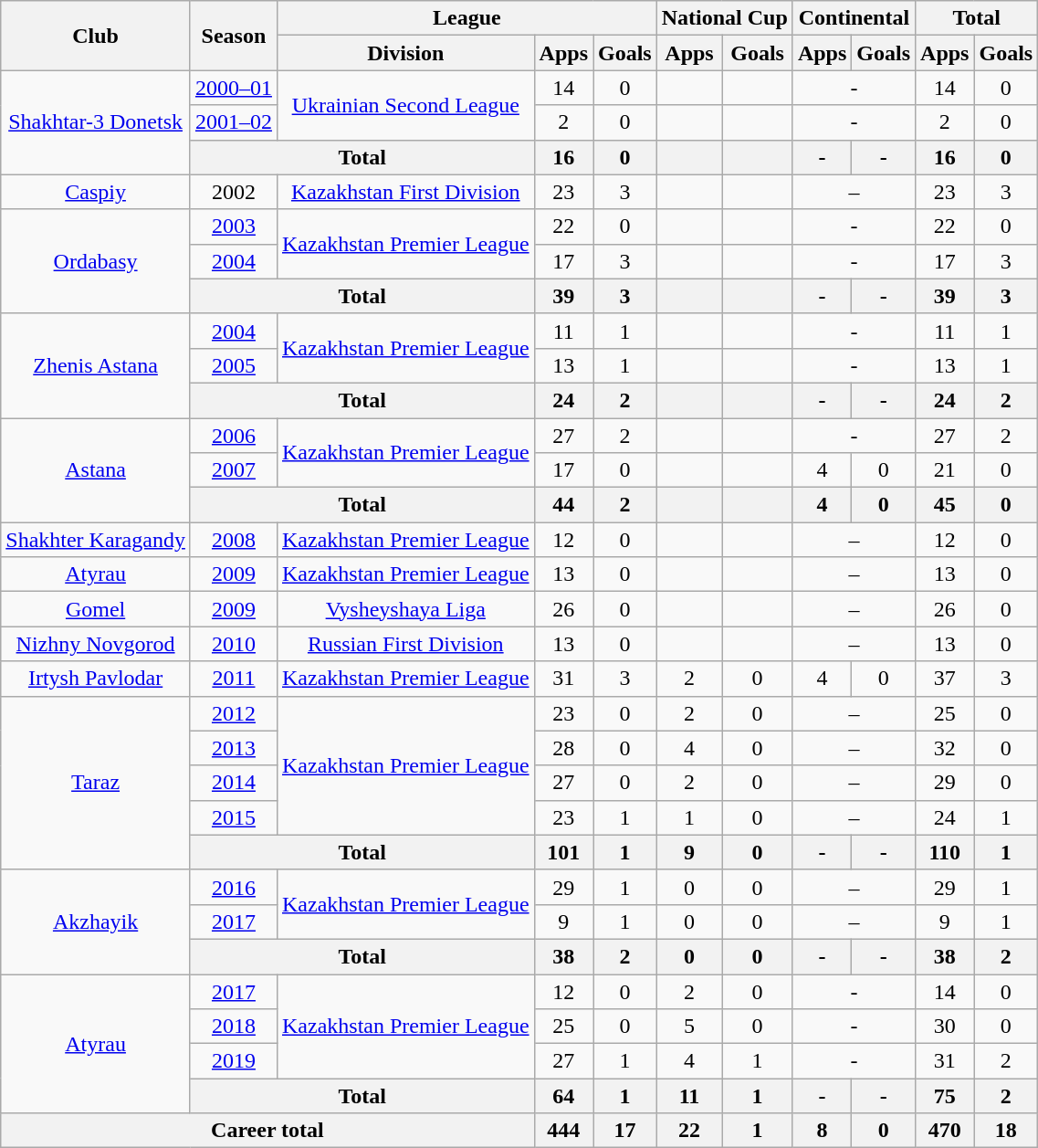<table class="wikitable" style="text-align: center;">
<tr>
<th rowspan="2">Club</th>
<th rowspan="2">Season</th>
<th colspan="3">League</th>
<th colspan="2">National Cup</th>
<th colspan="2">Continental</th>
<th colspan="2">Total</th>
</tr>
<tr>
<th>Division</th>
<th>Apps</th>
<th>Goals</th>
<th>Apps</th>
<th>Goals</th>
<th>Apps</th>
<th>Goals</th>
<th>Apps</th>
<th>Goals</th>
</tr>
<tr>
<td rowspan="3" valign="center"><a href='#'>Shakhtar-3 Donetsk</a></td>
<td><a href='#'>2000–01</a></td>
<td rowspan="2" valign="center"><a href='#'>Ukrainian Second League</a></td>
<td>14</td>
<td>0</td>
<td></td>
<td></td>
<td colspan="2">-</td>
<td>14</td>
<td>0</td>
</tr>
<tr>
<td><a href='#'>2001–02</a></td>
<td>2</td>
<td>0</td>
<td></td>
<td></td>
<td colspan="2">-</td>
<td>2</td>
<td>0</td>
</tr>
<tr>
<th colspan="2">Total</th>
<th>16</th>
<th>0</th>
<th></th>
<th></th>
<th>-</th>
<th>-</th>
<th>16</th>
<th>0</th>
</tr>
<tr>
<td valign="center"><a href='#'>Caspiy</a></td>
<td>2002</td>
<td><a href='#'>Kazakhstan First Division</a></td>
<td>23</td>
<td>3</td>
<td></td>
<td></td>
<td colspan="2">–</td>
<td>23</td>
<td>3</td>
</tr>
<tr>
<td rowspan="3" valign="center"><a href='#'>Ordabasy</a></td>
<td><a href='#'>2003</a></td>
<td rowspan="2" valign="center"><a href='#'>Kazakhstan Premier League</a></td>
<td>22</td>
<td>0</td>
<td></td>
<td></td>
<td colspan="2">-</td>
<td>22</td>
<td>0</td>
</tr>
<tr>
<td><a href='#'>2004</a></td>
<td>17</td>
<td>3</td>
<td></td>
<td></td>
<td colspan="2">-</td>
<td>17</td>
<td>3</td>
</tr>
<tr>
<th colspan="2">Total</th>
<th>39</th>
<th>3</th>
<th></th>
<th></th>
<th>-</th>
<th>-</th>
<th>39</th>
<th>3</th>
</tr>
<tr>
<td rowspan="3" valign="center"><a href='#'>Zhenis Astana</a></td>
<td><a href='#'>2004</a></td>
<td rowspan="2" valign="center"><a href='#'>Kazakhstan Premier League</a></td>
<td>11</td>
<td>1</td>
<td></td>
<td></td>
<td colspan="2">-</td>
<td>11</td>
<td>1</td>
</tr>
<tr>
<td><a href='#'>2005</a></td>
<td>13</td>
<td>1</td>
<td></td>
<td></td>
<td colspan="2">-</td>
<td>13</td>
<td>1</td>
</tr>
<tr>
<th colspan="2">Total</th>
<th>24</th>
<th>2</th>
<th></th>
<th></th>
<th>-</th>
<th>-</th>
<th>24</th>
<th>2</th>
</tr>
<tr>
<td rowspan="3" valign="center"><a href='#'>Astana</a></td>
<td><a href='#'>2006</a></td>
<td rowspan="2" valign="center"><a href='#'>Kazakhstan Premier League</a></td>
<td>27</td>
<td>2</td>
<td></td>
<td></td>
<td colspan="2">-</td>
<td>27</td>
<td>2</td>
</tr>
<tr>
<td><a href='#'>2007</a></td>
<td>17</td>
<td>0</td>
<td></td>
<td></td>
<td>4</td>
<td>0</td>
<td>21</td>
<td>0</td>
</tr>
<tr>
<th colspan="2">Total</th>
<th>44</th>
<th>2</th>
<th></th>
<th></th>
<th>4</th>
<th>0</th>
<th>45</th>
<th>0</th>
</tr>
<tr>
<td valign="center"><a href='#'>Shakhter Karagandy</a></td>
<td><a href='#'>2008</a></td>
<td><a href='#'>Kazakhstan Premier League</a></td>
<td>12</td>
<td>0</td>
<td></td>
<td></td>
<td colspan="2">–</td>
<td>12</td>
<td>0</td>
</tr>
<tr>
<td valign="center"><a href='#'>Atyrau</a></td>
<td><a href='#'>2009</a></td>
<td><a href='#'>Kazakhstan Premier League</a></td>
<td>13</td>
<td>0</td>
<td></td>
<td></td>
<td colspan="2">–</td>
<td>13</td>
<td>0</td>
</tr>
<tr>
<td valign="center"><a href='#'>Gomel</a></td>
<td><a href='#'>2009</a></td>
<td><a href='#'>Vysheyshaya Liga</a></td>
<td>26</td>
<td>0</td>
<td></td>
<td></td>
<td colspan="2">–</td>
<td>26</td>
<td>0</td>
</tr>
<tr>
<td valign="center"><a href='#'>Nizhny Novgorod</a></td>
<td><a href='#'>2010</a></td>
<td><a href='#'>Russian First Division</a></td>
<td>13</td>
<td>0</td>
<td></td>
<td></td>
<td colspan="2">–</td>
<td>13</td>
<td>0</td>
</tr>
<tr>
<td valign="center"><a href='#'>Irtysh Pavlodar</a></td>
<td><a href='#'>2011</a></td>
<td><a href='#'>Kazakhstan Premier League</a></td>
<td>31</td>
<td>3</td>
<td>2</td>
<td>0</td>
<td>4</td>
<td>0</td>
<td>37</td>
<td>3</td>
</tr>
<tr>
<td rowspan="5" valign="center"><a href='#'>Taraz</a></td>
<td><a href='#'>2012</a></td>
<td rowspan="4" valign="center"><a href='#'>Kazakhstan Premier League</a></td>
<td>23</td>
<td>0</td>
<td>2</td>
<td>0</td>
<td colspan="2">–</td>
<td>25</td>
<td>0</td>
</tr>
<tr>
<td><a href='#'>2013</a></td>
<td>28</td>
<td>0</td>
<td>4</td>
<td>0</td>
<td colspan="2">–</td>
<td>32</td>
<td>0</td>
</tr>
<tr>
<td><a href='#'>2014</a></td>
<td>27</td>
<td>0</td>
<td>2</td>
<td>0</td>
<td colspan="2">–</td>
<td>29</td>
<td>0</td>
</tr>
<tr>
<td><a href='#'>2015</a></td>
<td>23</td>
<td>1</td>
<td>1</td>
<td>0</td>
<td colspan="2">–</td>
<td>24</td>
<td>1</td>
</tr>
<tr>
<th colspan="2">Total</th>
<th>101</th>
<th>1</th>
<th>9</th>
<th>0</th>
<th>-</th>
<th>-</th>
<th>110</th>
<th>1</th>
</tr>
<tr>
<td rowspan="3" valign="center"><a href='#'>Akzhayik</a></td>
<td><a href='#'>2016</a></td>
<td rowspan="2" valign="center"><a href='#'>Kazakhstan Premier League</a></td>
<td>29</td>
<td>1</td>
<td>0</td>
<td>0</td>
<td colspan="2">–</td>
<td>29</td>
<td>1</td>
</tr>
<tr>
<td><a href='#'>2017</a></td>
<td>9</td>
<td>1</td>
<td>0</td>
<td>0</td>
<td colspan="2">–</td>
<td>9</td>
<td>1</td>
</tr>
<tr>
<th colspan="2">Total</th>
<th>38</th>
<th>2</th>
<th>0</th>
<th>0</th>
<th>-</th>
<th>-</th>
<th>38</th>
<th>2</th>
</tr>
<tr>
<td rowspan="4" valign="center"><a href='#'>Atyrau</a></td>
<td><a href='#'>2017</a></td>
<td rowspan="3" valign="center"><a href='#'>Kazakhstan Premier League</a></td>
<td>12</td>
<td>0</td>
<td>2</td>
<td>0</td>
<td colspan="2">-</td>
<td>14</td>
<td>0</td>
</tr>
<tr>
<td><a href='#'>2018</a></td>
<td>25</td>
<td>0</td>
<td>5</td>
<td>0</td>
<td colspan="2">-</td>
<td>30</td>
<td>0</td>
</tr>
<tr>
<td><a href='#'>2019</a></td>
<td>27</td>
<td>1</td>
<td>4</td>
<td>1</td>
<td colspan="2">-</td>
<td>31</td>
<td>2</td>
</tr>
<tr>
<th colspan="2">Total</th>
<th>64</th>
<th>1</th>
<th>11</th>
<th>1</th>
<th>-</th>
<th>-</th>
<th>75</th>
<th>2</th>
</tr>
<tr>
<th colspan="3">Career total</th>
<th>444</th>
<th>17</th>
<th>22</th>
<th>1</th>
<th>8</th>
<th>0</th>
<th>470</th>
<th>18</th>
</tr>
</table>
